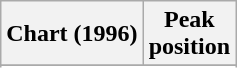<table class="wikitable sortable">
<tr>
<th align="left">Chart (1996)</th>
<th align="center">Peak<br>position</th>
</tr>
<tr>
</tr>
<tr>
</tr>
</table>
